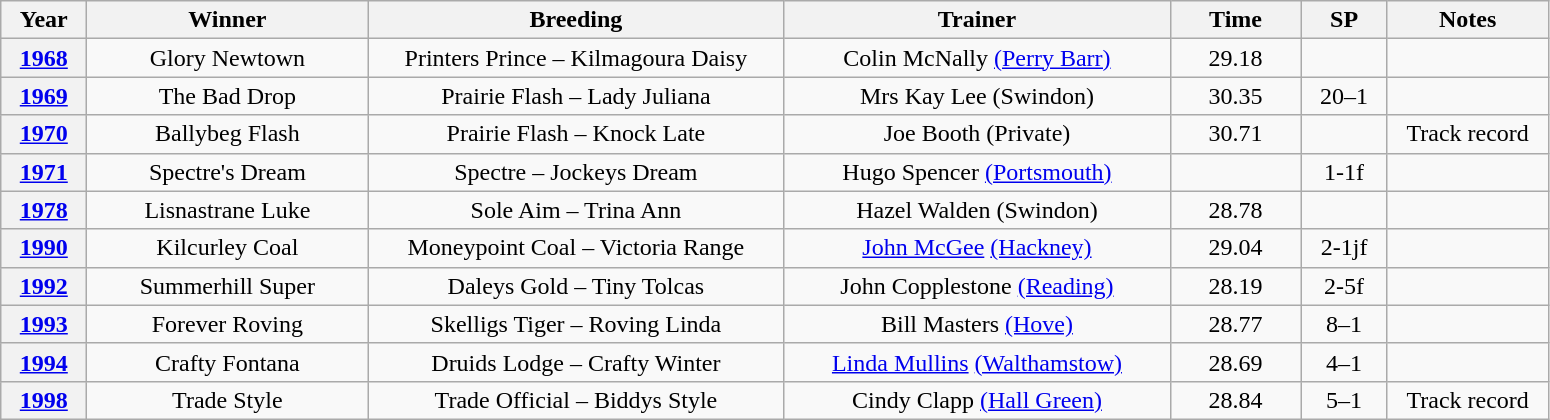<table class="wikitable" style="text-align:center">
<tr>
<th width=50>Year</th>
<th width=180>Winner</th>
<th width=270>Breeding</th>
<th width=250>Trainer</th>
<th width=80>Time</th>
<th width=50>SP</th>
<th width=100>Notes</th>
</tr>
<tr>
<th><a href='#'>1968</a></th>
<td>Glory Newtown</td>
<td>Printers Prince – Kilmagoura Daisy</td>
<td>Colin McNally <a href='#'>(Perry Barr)</a></td>
<td>29.18</td>
<td></td>
<td></td>
</tr>
<tr>
<th><a href='#'>1969</a></th>
<td>The Bad Drop</td>
<td>Prairie Flash – Lady Juliana</td>
<td>Mrs Kay Lee (Swindon)</td>
<td>30.35</td>
<td>20–1</td>
<td></td>
</tr>
<tr>
<th><a href='#'>1970</a></th>
<td>Ballybeg Flash</td>
<td>Prairie Flash – Knock Late</td>
<td>Joe Booth (Private)</td>
<td>30.71</td>
<td></td>
<td>Track record</td>
</tr>
<tr>
<th><a href='#'>1971</a></th>
<td>Spectre's Dream</td>
<td>Spectre – Jockeys Dream</td>
<td>Hugo Spencer <a href='#'>(Portsmouth)</a></td>
<td></td>
<td>1-1f</td>
<td></td>
</tr>
<tr>
<th><a href='#'>1978</a></th>
<td>Lisnastrane Luke</td>
<td>Sole Aim – Trina Ann</td>
<td>Hazel Walden (Swindon)</td>
<td>28.78</td>
<td></td>
<td></td>
</tr>
<tr>
<th><a href='#'>1990</a></th>
<td>Kilcurley Coal</td>
<td>Moneypoint Coal – Victoria Range</td>
<td><a href='#'>John McGee</a> <a href='#'>(Hackney)</a></td>
<td>29.04</td>
<td>2-1jf</td>
<td></td>
</tr>
<tr>
<th><a href='#'>1992</a></th>
<td>Summerhill Super</td>
<td>Daleys Gold – Tiny Tolcas</td>
<td>John Copplestone <a href='#'>(Reading)</a></td>
<td>28.19</td>
<td>2-5f</td>
<td></td>
</tr>
<tr>
<th><a href='#'>1993</a></th>
<td>Forever Roving</td>
<td>Skelligs Tiger – Roving Linda</td>
<td>Bill Masters <a href='#'>(Hove)</a></td>
<td>28.77</td>
<td>8–1</td>
<td></td>
</tr>
<tr>
<th><a href='#'>1994</a></th>
<td>Crafty Fontana</td>
<td>Druids Lodge – Crafty Winter</td>
<td><a href='#'>Linda Mullins</a> <a href='#'>(Walthamstow)</a></td>
<td>28.69</td>
<td>4–1</td>
<td></td>
</tr>
<tr>
<th><a href='#'>1998</a></th>
<td>Trade Style</td>
<td>Trade Official – Biddys Style</td>
<td>Cindy Clapp <a href='#'>(Hall Green)</a></td>
<td>28.84</td>
<td>5–1</td>
<td>Track record</td>
</tr>
</table>
